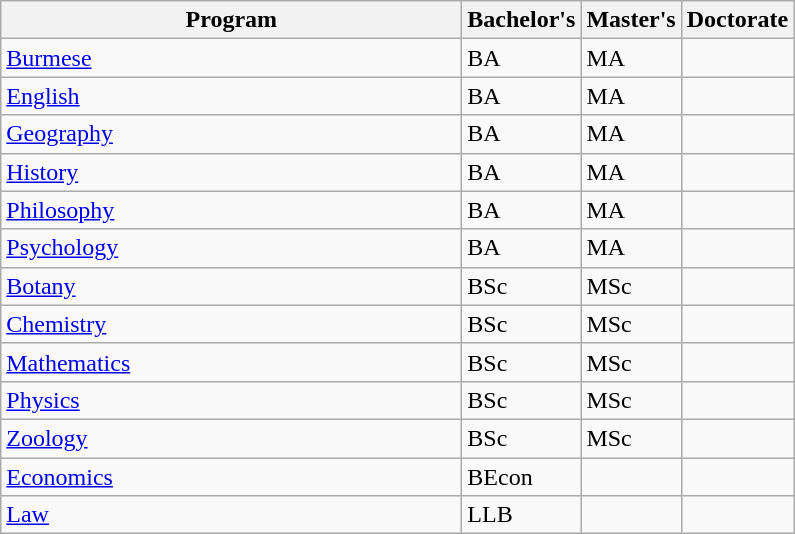<table class="wikitable">
<tr>
<th width="300">Program</th>
<th width="50">Bachelor's</th>
<th width="50">Master's</th>
<th width="50">Doctorate</th>
</tr>
<tr>
<td><a href='#'>Burmese</a></td>
<td>BA</td>
<td>MA</td>
<td></td>
</tr>
<tr>
<td><a href='#'>English</a></td>
<td>BA</td>
<td>MA</td>
<td></td>
</tr>
<tr>
<td><a href='#'>Geography</a></td>
<td>BA</td>
<td>MA</td>
<td></td>
</tr>
<tr>
<td><a href='#'>History</a></td>
<td>BA</td>
<td>MA</td>
<td></td>
</tr>
<tr>
<td><a href='#'>Philosophy</a></td>
<td>BA</td>
<td>MA</td>
<td></td>
</tr>
<tr>
<td><a href='#'>Psychology</a></td>
<td>BA</td>
<td>MA</td>
<td></td>
</tr>
<tr>
<td><a href='#'>Botany</a></td>
<td>BSc</td>
<td>MSc</td>
<td></td>
</tr>
<tr>
<td><a href='#'>Chemistry</a></td>
<td>BSc</td>
<td>MSc</td>
<td></td>
</tr>
<tr>
<td><a href='#'>Mathematics</a></td>
<td>BSc</td>
<td>MSc</td>
<td></td>
</tr>
<tr>
<td><a href='#'>Physics</a></td>
<td>BSc</td>
<td>MSc</td>
<td></td>
</tr>
<tr>
<td><a href='#'>Zoology</a></td>
<td>BSc</td>
<td>MSc</td>
<td></td>
</tr>
<tr>
<td><a href='#'>Economics</a></td>
<td>BEcon</td>
<td></td>
<td></td>
</tr>
<tr>
<td><a href='#'>Law</a></td>
<td>LLB</td>
<td></td>
<td></td>
</tr>
</table>
